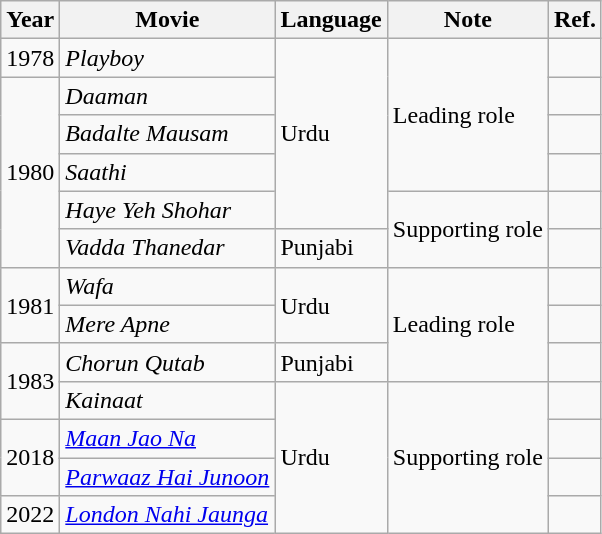<table class="wikitable sortable">
<tr>
<th>Year</th>
<th>Movie</th>
<th>Language</th>
<th>Note</th>
<th>Ref.</th>
</tr>
<tr>
<td>1978</td>
<td><em>Playboy</em></td>
<td rowspan="5">Urdu</td>
<td rowspan="4">Leading role</td>
<td></td>
</tr>
<tr>
<td rowspan="5">1980</td>
<td><em>Daaman</em></td>
<td></td>
</tr>
<tr>
<td><em>Badalte Mausam</em></td>
<td></td>
</tr>
<tr>
<td><em>Saathi</em></td>
<td></td>
</tr>
<tr>
<td><em>Haye Yeh Shohar</em></td>
<td rowspan="2">Supporting role</td>
<td></td>
</tr>
<tr>
<td><em>Vadda Thanedar</em></td>
<td>Punjabi</td>
<td></td>
</tr>
<tr>
<td rowspan="2">1981</td>
<td><em>Wafa</em></td>
<td rowspan="2">Urdu</td>
<td rowspan="3">Leading role</td>
<td></td>
</tr>
<tr>
<td><em>Mere Apne</em></td>
<td></td>
</tr>
<tr>
<td rowspan="2">1983</td>
<td><em>Chorun Qutab</em></td>
<td>Punjabi</td>
<td></td>
</tr>
<tr>
<td><em>Kainaat</em></td>
<td rowspan="4">Urdu</td>
<td rowspan="4">Supporting role</td>
<td></td>
</tr>
<tr>
<td rowspan="2">2018</td>
<td><em><a href='#'>Maan Jao Na</a></em></td>
<td></td>
</tr>
<tr>
<td><em><a href='#'>Parwaaz Hai Junoon</a></em></td>
<td></td>
</tr>
<tr>
<td>2022</td>
<td><em><a href='#'>London Nahi Jaunga</a></em></td>
<td></td>
</tr>
</table>
